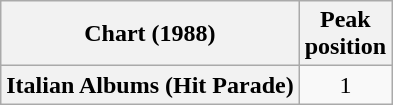<table class="wikitable sortable plainrowheaders" style="text-align:center">
<tr>
<th scope="col">Chart (1988)</th>
<th scope="col">Peak<br>position</th>
</tr>
<tr>
<th scope="row">Italian Albums (Hit Parade)</th>
<td>1</td>
</tr>
</table>
